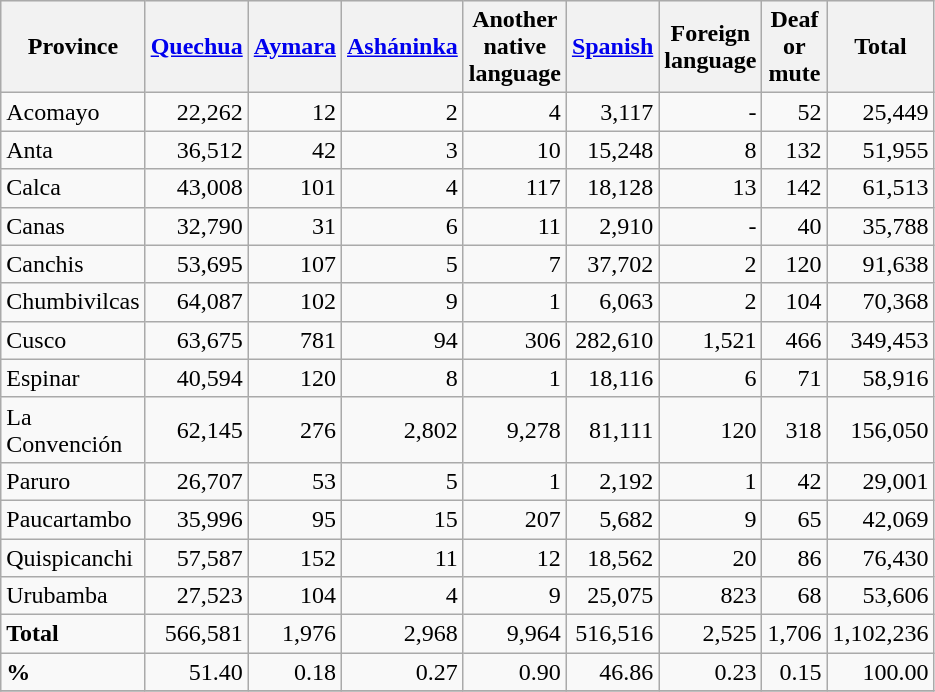<table class="wikitable" style="width:35%;" border="1">
<tr bgcolor=#EFEFEF>
<th>Province</th>
<th><a href='#'>Quechua</a></th>
<th><a href='#'>Aymara</a></th>
<th><a href='#'>Asháninka</a></th>
<th>Another native language</th>
<th><a href='#'>Spanish</a></th>
<th>Foreign language</th>
<th>Deaf or mute</th>
<th>Total</th>
</tr>
<tr>
<td>Acomayo</td>
<td align="right">22,262</td>
<td align="right">12</td>
<td align="right">2</td>
<td align="right">4</td>
<td align="right">3,117</td>
<td align="right">-</td>
<td align="right">52</td>
<td align="right">25,449</td>
</tr>
<tr>
<td>Anta</td>
<td align="right">36,512</td>
<td align="right">42</td>
<td align="right">3</td>
<td align="right">10</td>
<td align="right">15,248</td>
<td align="right">8</td>
<td align="right">132</td>
<td align="right">51,955</td>
</tr>
<tr>
<td>Calca</td>
<td align="right">43,008</td>
<td align="right">101</td>
<td align="right">4</td>
<td align="right">117</td>
<td align="right">18,128</td>
<td align="right">13</td>
<td align="right">142</td>
<td align="right">61,513</td>
</tr>
<tr>
<td>Canas</td>
<td align="right">32,790</td>
<td align="right">31</td>
<td align="right">6</td>
<td align="right">11</td>
<td align="right">2,910</td>
<td align="right">-</td>
<td align="right">40</td>
<td align="right">35,788</td>
</tr>
<tr>
<td>Canchis</td>
<td align="right">53,695</td>
<td align="right">107</td>
<td align="right">5</td>
<td align="right">7</td>
<td align="right">37,702</td>
<td align="right">2</td>
<td align="right">120</td>
<td align="right">91,638</td>
</tr>
<tr>
<td>Chumbivilcas</td>
<td align="right">64,087</td>
<td align="right">102</td>
<td align="right">9</td>
<td align="right">1</td>
<td align="right">6,063</td>
<td align="right">2</td>
<td align="right">104</td>
<td align="right">70,368</td>
</tr>
<tr>
<td>Cusco</td>
<td align="right">63,675</td>
<td align="right">781</td>
<td align="right">94</td>
<td align="right">306</td>
<td align="right">282,610</td>
<td align="right">1,521</td>
<td align="right">466</td>
<td align="right">349,453</td>
</tr>
<tr>
<td>Espinar</td>
<td align="right">40,594</td>
<td align="right">120</td>
<td align="right">8</td>
<td align="right">1</td>
<td align="right">18,116</td>
<td align="right">6</td>
<td align="right">71</td>
<td align="right">58,916</td>
</tr>
<tr>
<td>La Convención</td>
<td align="right">62,145</td>
<td align="right">276</td>
<td align="right">2,802</td>
<td align="right">9,278</td>
<td align="right">81,111</td>
<td align="right">120</td>
<td align="right">318</td>
<td align="right">156,050</td>
</tr>
<tr>
<td>Paruro</td>
<td align="right">26,707</td>
<td align="right">53</td>
<td align="right">5</td>
<td align="right">1</td>
<td align="right">2,192</td>
<td align="right">1</td>
<td align="right">42</td>
<td align="right">29,001</td>
</tr>
<tr>
<td>Paucartambo</td>
<td align="right">35,996</td>
<td align="right">95</td>
<td align="right">15</td>
<td align="right">207</td>
<td align="right">5,682</td>
<td align="right">9</td>
<td align="right">65</td>
<td align="right">42,069</td>
</tr>
<tr>
<td>Quispicanchi</td>
<td align="right">57,587</td>
<td align="right">152</td>
<td align="right">11</td>
<td align="right">12</td>
<td align="right">18,562</td>
<td align="right">20</td>
<td align="right">86</td>
<td align="right">76,430</td>
</tr>
<tr>
<td>Urubamba</td>
<td align="right">27,523</td>
<td align="right">104</td>
<td align="right">4</td>
<td align="right">9</td>
<td align="right">25,075</td>
<td align="right">823</td>
<td align="right">68</td>
<td align="right">53,606</td>
</tr>
<tr>
<td><strong>Total</strong></td>
<td align="right">566,581</td>
<td align="right">1,976</td>
<td align="right">2,968</td>
<td align="right">9,964</td>
<td align="right">516,516</td>
<td align="right">2,525</td>
<td align="right">1,706</td>
<td align="right">1,102,236</td>
</tr>
<tr>
<td><strong>%</strong></td>
<td align="right">51.40</td>
<td align="right">0.18</td>
<td align="right">0.27</td>
<td align="right">0.90</td>
<td align="right">46.86</td>
<td align="right">0.23</td>
<td align="right">0.15</td>
<td align="right">100.00</td>
</tr>
<tr>
</tr>
</table>
